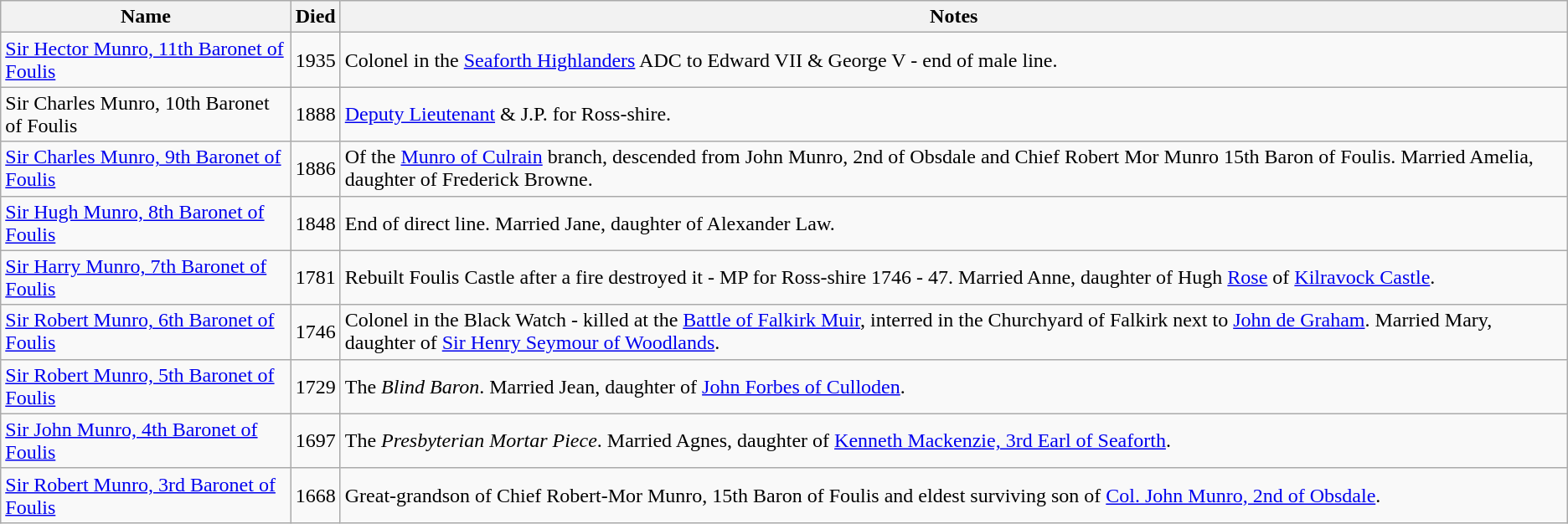<table class="wikitable">
<tr>
<th>Name</th>
<th>Died</th>
<th>Notes</th>
</tr>
<tr>
<td><a href='#'>Sir Hector Munro, 11th Baronet of Foulis</a></td>
<td>1935</td>
<td>Colonel in the <a href='#'>Seaforth Highlanders</a> ADC to Edward VII & George V - end of male line.</td>
</tr>
<tr>
<td>Sir Charles Munro, 10th Baronet of Foulis</td>
<td>1888</td>
<td><a href='#'>Deputy Lieutenant</a> & J.P. for Ross-shire.</td>
</tr>
<tr>
<td><a href='#'>Sir Charles Munro, 9th Baronet of Foulis</a></td>
<td>1886</td>
<td>Of the <a href='#'>Munro of Culrain</a> branch, descended from John Munro, 2nd of Obsdale and Chief Robert Mor Munro 15th Baron of Foulis. Married Amelia, daughter of Frederick Browne.</td>
</tr>
<tr>
<td><a href='#'>Sir Hugh Munro, 8th Baronet of Foulis</a></td>
<td>1848</td>
<td>End of direct line. Married Jane, daughter of Alexander Law.</td>
</tr>
<tr>
<td><a href='#'>Sir Harry Munro, 7th Baronet of Foulis</a></td>
<td>1781</td>
<td>Rebuilt Foulis Castle after a fire destroyed it - MP for Ross-shire 1746 - 47. Married Anne, daughter of Hugh <a href='#'>Rose</a> of <a href='#'>Kilravock Castle</a>.</td>
</tr>
<tr>
<td><a href='#'>Sir Robert Munro, 6th Baronet of Foulis</a></td>
<td>1746</td>
<td>Colonel in the Black Watch - killed at the <a href='#'>Battle of Falkirk Muir</a>, interred in the Churchyard of Falkirk next to <a href='#'>John de Graham</a>. Married Mary, daughter of <a href='#'>Sir Henry Seymour of Woodlands</a>.</td>
</tr>
<tr>
<td><a href='#'>Sir Robert Munro, 5th Baronet of Foulis</a></td>
<td>1729</td>
<td>The <em>Blind Baron</em>. Married Jean, daughter of <a href='#'>John Forbes of Culloden</a>.</td>
</tr>
<tr>
<td><a href='#'>Sir John Munro, 4th Baronet of Foulis</a></td>
<td>1697</td>
<td>The <em>Presbyterian Mortar Piece</em>. Married Agnes, daughter of <a href='#'>Kenneth Mackenzie, 3rd Earl of Seaforth</a>.</td>
</tr>
<tr>
<td><a href='#'>Sir Robert Munro, 3rd Baronet of Foulis</a></td>
<td>1668</td>
<td>Great-grandson of Chief Robert-Mor Munro, 15th Baron of Foulis and eldest surviving son of <a href='#'>Col. John Munro, 2nd of Obsdale</a>.</td>
</tr>
</table>
